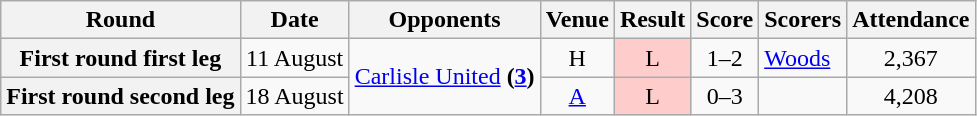<table class="wikitable" style="text-align:center">
<tr>
<th>Round</th>
<th>Date</th>
<th>Opponents</th>
<th>Venue</th>
<th>Result</th>
<th>Score</th>
<th>Scorers</th>
<th>Attendance</th>
</tr>
<tr>
<th>First round first leg</th>
<td>11 August</td>
<td rowspan=2><a href='#'>Carlisle United</a> <strong>(<a href='#'>3</a>)</strong></td>
<td>H</td>
<td style="background-color:#FFCCCC">L</td>
<td>1–2</td>
<td align="left"><a href='#'>Woods</a></td>
<td>2,367</td>
</tr>
<tr>
<th>First round second leg</th>
<td>18 August</td>
<td><a href='#'>A</a></td>
<td style="background-color:#FFCCCC">L</td>
<td>0–3</td>
<td align="left"></td>
<td>4,208</td>
</tr>
</table>
